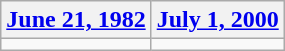<table class=wikitable>
<tr>
<th><a href='#'>June 21, 1982</a></th>
<th><a href='#'>July 1, 2000</a></th>
</tr>
<tr>
<td></td>
<td></td>
</tr>
</table>
